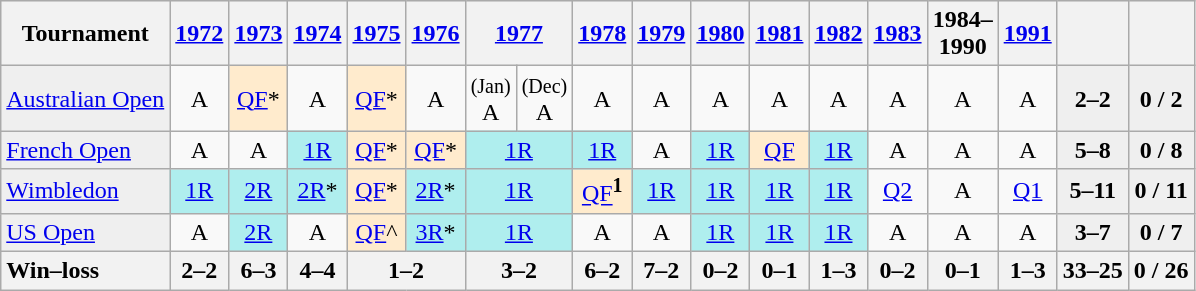<table class="wikitable">
<tr style="background:#efefef;">
<th>Tournament</th>
<th><a href='#'>1972</a></th>
<th><a href='#'>1973</a></th>
<th><a href='#'>1974</a></th>
<th><a href='#'>1975</a></th>
<th><a href='#'>1976</a></th>
<th colspan="2"><a href='#'>1977</a></th>
<th><a href='#'>1978</a></th>
<th><a href='#'>1979</a></th>
<th><a href='#'>1980</a></th>
<th><a href='#'>1981</a></th>
<th><a href='#'>1982</a></th>
<th><a href='#'>1983</a></th>
<th>1984–<br>1990</th>
<th><a href='#'>1991</a></th>
<th></th>
<th></th>
</tr>
<tr>
<td style="background:#EFEFEF;"><a href='#'>Australian Open</a></td>
<td style="text-align:center;">A</td>
<td style="text-align:center; background:#ffebcd;"><a href='#'>QF</a>*</td>
<td style="text-align:center;">A</td>
<td style="text-align:center; background:#ffebcd;"><a href='#'>QF</a>*</td>
<td style="text-align:center;">A</td>
<td style="text-align:center;"><small>(Jan)</small><br>A</td>
<td style="text-align:center;"><small>(Dec)</small><br>A</td>
<td style="text-align:center;">A</td>
<td style="text-align:center;">A</td>
<td style="text-align:center;">A</td>
<td style="text-align:center;">A</td>
<td style="text-align:center;">A</td>
<td style="text-align:center;">A</td>
<td style="text-align:center;">A</td>
<td style="text-align:center;">A</td>
<td style="text-align:center; background:#efefef;"><strong>2–2</strong></td>
<td style="text-align:center; background:#efefef;"><strong>0 / 2</strong></td>
</tr>
<tr>
<td style="background:#EFEFEF;"><a href='#'>French Open</a></td>
<td style="text-align:center;">A</td>
<td style="text-align:center;">A</td>
<td style="text-align:center; background:#afeeee;"><a href='#'>1R</a></td>
<td style="text-align:center; background:#ffebcd;"><a href='#'>QF</a>*</td>
<td style="text-align:center; background:#ffebcd;"><a href='#'>QF</a>*</td>
<td colspan="2" style="text-align:center; background:#afeeee;"><a href='#'>1R</a></td>
<td style="text-align:center; background:#afeeee;"><a href='#'>1R</a></td>
<td style="text-align:center;">A</td>
<td style="text-align:center; background:#afeeee;"><a href='#'>1R</a></td>
<td style="text-align:center; background:#ffebcd;"><a href='#'>QF</a></td>
<td style="text-align:center; background:#afeeee;"><a href='#'>1R</a></td>
<td style="text-align:center;">A</td>
<td style="text-align:center;">A</td>
<td style="text-align:center;">A</td>
<td style="text-align:center; background:#efefef;"><strong>5–8</strong></td>
<td style="text-align:center; background:#efefef;"><strong>0 / 8</strong></td>
</tr>
<tr>
<td style="background:#EFEFEF;"><a href='#'>Wimbledon</a></td>
<td style="text-align:center; background:#afeeee;"><a href='#'>1R</a></td>
<td style="text-align:center; background:#afeeee;"><a href='#'>2R</a></td>
<td style="text-align:center; background:#afeeee;"><a href='#'>2R</a>*</td>
<td style="text-align:center; background:#ffebcd;"><a href='#'>QF</a>*</td>
<td style="text-align:center; background:#afeeee;"><a href='#'>2R</a>*</td>
<td colspan="2"  style="text-align:center; background:#afeeee;"><a href='#'>1R</a></td>
<td style="text-align:center; background:#ffebcd;"><a href='#'>QF</a><sup><strong>1</strong></sup></td>
<td style="text-align:center; background:#afeeee;"><a href='#'>1R</a></td>
<td style="text-align:center; background:#afeeee;"><a href='#'>1R</a></td>
<td style="text-align:center; background:#afeeee;"><a href='#'>1R</a></td>
<td style="text-align:center; background:#afeeee;"><a href='#'>1R</a></td>
<td style="text-align:center;"><a href='#'>Q2</a></td>
<td style="text-align:center;">A</td>
<td style="text-align:center;"><a href='#'>Q1</a></td>
<td style="text-align:center; background:#efefef;"><strong>5–11</strong></td>
<td style="text-align:center; background:#efefef;"><strong>0 / 11</strong></td>
</tr>
<tr>
<td style="background:#EFEFEF;"><a href='#'>US Open</a></td>
<td style="text-align:center;">A</td>
<td style="text-align:center; background:#afeeee;"><a href='#'>2R</a></td>
<td style="text-align:center;">A</td>
<td style="text-align:center; background:#ffebcd;"><a href='#'>QF</a>^</td>
<td style="text-align:center; background:#afeeee;"><a href='#'>3R</a>*</td>
<td colspan="2"  style="text-align:center; background:#afeeee;"><a href='#'>1R</a></td>
<td style="text-align:center;">A</td>
<td style="text-align:center;">A</td>
<td style="text-align:center; background:#afeeee;"><a href='#'>1R</a></td>
<td style="text-align:center; background:#afeeee;"><a href='#'>1R</a></td>
<td style="text-align:center; background:#afeeee;"><a href='#'>1R</a></td>
<td style="text-align:center;">A</td>
<td style="text-align:center;">A</td>
<td style="text-align:center;">A</td>
<td style="text-align:center; background:#efefef;"><strong>3–7</strong></td>
<td style="text-align:center; background:#efefef;"><strong>0 / 7</strong></td>
</tr>
<tr>
<th style=text-align:left>Win–loss</th>
<th>2–2</th>
<th>6–3</th>
<th>4–4</th>
<th colspan="2">1–2</th>
<th colspan="2">3–2</th>
<th>6–2</th>
<th>7–2</th>
<th>0–2</th>
<th>0–1</th>
<th>1–3</th>
<th>0–2</th>
<th>0–1</th>
<th>1–3</th>
<th>33–25</th>
<th>0 / 26</th>
</tr>
</table>
